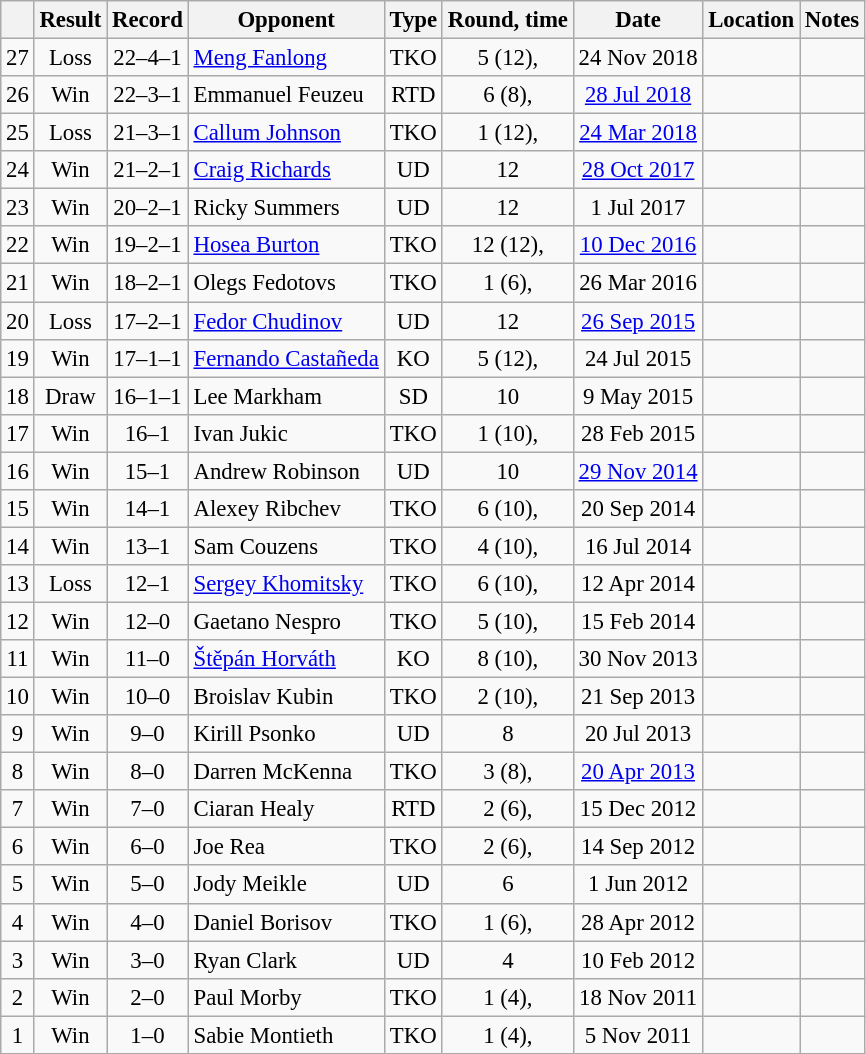<table class="wikitable" style="text-align:center; font-size:95%">
<tr>
<th></th>
<th>Result</th>
<th>Record</th>
<th>Opponent</th>
<th>Type</th>
<th>Round, time</th>
<th>Date</th>
<th>Location</th>
<th>Notes</th>
</tr>
<tr>
<td>27</td>
<td>Loss</td>
<td>22–4–1</td>
<td style="text-align:left;"><a href='#'>Meng Fanlong</a></td>
<td>TKO</td>
<td>5 (12), </td>
<td>24 Nov 2018</td>
<td style="text-align:left;"></td>
<td style="text-align:left;"></td>
</tr>
<tr>
<td>26</td>
<td>Win</td>
<td>22–3–1</td>
<td style="text-align:left;">Emmanuel Feuzeu</td>
<td>RTD</td>
<td>6 (8), </td>
<td><a href='#'>28 Jul 2018</a></td>
<td style="text-align:left;"></td>
<td></td>
</tr>
<tr>
<td>25</td>
<td>Loss</td>
<td>21–3–1</td>
<td style="text-align:left;"><a href='#'>Callum Johnson</a></td>
<td>TKO</td>
<td>1 (12), </td>
<td><a href='#'>24 Mar 2018</a></td>
<td style="text-align:left;"></td>
<td style="text-align:left;"></td>
</tr>
<tr>
<td>24</td>
<td>Win</td>
<td>21–2–1</td>
<td style="text-align:left;"><a href='#'>Craig Richards</a></td>
<td>UD</td>
<td>12</td>
<td><a href='#'>28 Oct 2017</a></td>
<td style="text-align:left;"></td>
<td style="text-align:left;"></td>
</tr>
<tr>
<td>23</td>
<td>Win</td>
<td>20–2–1</td>
<td style="text-align:left;">Ricky Summers</td>
<td>UD</td>
<td>12</td>
<td>1 Jul 2017</td>
<td style="text-align:left;"></td>
<td style="text-align:left;"></td>
</tr>
<tr>
<td>22</td>
<td>Win</td>
<td>19–2–1</td>
<td style="text-align:left;"><a href='#'>Hosea Burton</a></td>
<td>TKO</td>
<td>12 (12), </td>
<td><a href='#'>10 Dec 2016</a></td>
<td style="text-align:left;"></td>
<td style="text-align:left;"></td>
</tr>
<tr>
<td>21</td>
<td>Win</td>
<td>18–2–1</td>
<td style="text-align:left;">Olegs Fedotovs</td>
<td>TKO</td>
<td>1 (6), </td>
<td>26 Mar 2016</td>
<td style="text-align:left;"></td>
<td></td>
</tr>
<tr>
<td>20</td>
<td>Loss</td>
<td>17–2–1</td>
<td style="text-align:left;"><a href='#'>Fedor Chudinov</a></td>
<td>UD</td>
<td>12</td>
<td><a href='#'>26 Sep 2015</a></td>
<td style="text-align:left;"></td>
<td style="text-align:left;"></td>
</tr>
<tr>
<td>19</td>
<td>Win</td>
<td>17–1–1</td>
<td style="text-align:left;"><a href='#'>Fernando Castañeda</a></td>
<td>KO</td>
<td>5 (12), </td>
<td>24 Jul 2015</td>
<td style="text-align:left;"></td>
<td style="text-align:left;"></td>
</tr>
<tr>
<td>18</td>
<td>Draw</td>
<td>16–1–1</td>
<td style="text-align:left;">Lee Markham</td>
<td>SD</td>
<td>10</td>
<td>9 May 2015</td>
<td style="text-align:left;"></td>
<td style="text-align:left;"></td>
</tr>
<tr>
<td>17</td>
<td>Win</td>
<td>16–1</td>
<td style="text-align:left;">Ivan Jukic</td>
<td>TKO</td>
<td>1 (10), </td>
<td>28 Feb 2015</td>
<td style="text-align:left;"></td>
<td style="text-align:left;"></td>
</tr>
<tr>
<td>16</td>
<td>Win</td>
<td>15–1</td>
<td style="text-align:left;">Andrew Robinson</td>
<td>UD</td>
<td>10</td>
<td><a href='#'>29 Nov 2014</a></td>
<td style="text-align:left;"></td>
<td style="text-align:left;"></td>
</tr>
<tr>
<td>15</td>
<td>Win</td>
<td>14–1</td>
<td style="text-align:left;">Alexey Ribchev</td>
<td>TKO</td>
<td>6 (10), </td>
<td>20 Sep 2014</td>
<td style="text-align:left;"></td>
<td></td>
</tr>
<tr>
<td>14</td>
<td>Win</td>
<td>13–1</td>
<td style="text-align:left;">Sam Couzens</td>
<td>TKO</td>
<td>4 (10), </td>
<td>16 Jul 2014</td>
<td style="text-align:left;"></td>
<td style="text-align:left;"></td>
</tr>
<tr>
<td>13</td>
<td>Loss</td>
<td>12–1</td>
<td style="text-align:left;"><a href='#'>Sergey Khomitsky</a></td>
<td>TKO</td>
<td>6 (10), </td>
<td>12 Apr 2014</td>
<td style="text-align:left;"></td>
<td style="text-align:left;"></td>
</tr>
<tr>
<td>12</td>
<td>Win</td>
<td>12–0</td>
<td style="text-align:left;">Gaetano Nespro</td>
<td>TKO</td>
<td>5 (10), </td>
<td>15 Feb 2014</td>
<td style="text-align:left;"></td>
<td style="text-align:left;"></td>
</tr>
<tr>
<td>11</td>
<td>Win</td>
<td>11–0</td>
<td style="text-align:left;"><a href='#'>Štěpán Horváth</a></td>
<td>KO</td>
<td>8 (10), </td>
<td>30 Nov 2013</td>
<td style="text-align:left;"></td>
<td style="text-align:left;"></td>
</tr>
<tr>
<td>10</td>
<td>Win</td>
<td>10–0</td>
<td style="text-align:left;">Broislav Kubin</td>
<td>TKO</td>
<td>2 (10), </td>
<td>21 Sep 2013</td>
<td style="text-align:left;"></td>
<td></td>
</tr>
<tr>
<td>9</td>
<td>Win</td>
<td>9–0</td>
<td style="text-align:left;">Kirill Psonko</td>
<td>UD</td>
<td>8</td>
<td>20 Jul 2013</td>
<td style="text-align:left;"></td>
<td></td>
</tr>
<tr>
<td>8</td>
<td>Win</td>
<td>8–0</td>
<td style="text-align:left;">Darren McKenna</td>
<td>TKO</td>
<td>3 (8), </td>
<td><a href='#'>20 Apr 2013</a></td>
<td style="text-align:left;"></td>
<td></td>
</tr>
<tr>
<td>7</td>
<td>Win</td>
<td>7–0</td>
<td style="text-align:left;">Ciaran Healy</td>
<td>RTD</td>
<td>2 (6), </td>
<td>15 Dec 2012</td>
<td style="text-align:left;"></td>
<td></td>
</tr>
<tr>
<td>6</td>
<td>Win</td>
<td>6–0</td>
<td style="text-align:left;">Joe Rea</td>
<td>TKO</td>
<td>2 (6), </td>
<td>14 Sep 2012</td>
<td style="text-align:left;"></td>
<td></td>
</tr>
<tr>
<td>5</td>
<td>Win</td>
<td>5–0</td>
<td style="text-align:left;">Jody Meikle</td>
<td>UD</td>
<td>6</td>
<td>1 Jun 2012</td>
<td style="text-align:left;"></td>
<td></td>
</tr>
<tr>
<td>4</td>
<td>Win</td>
<td>4–0</td>
<td style="text-align:left;">Daniel Borisov</td>
<td>TKO</td>
<td>1 (6), </td>
<td>28 Apr 2012</td>
<td style="text-align:left;"></td>
<td></td>
</tr>
<tr>
<td>3</td>
<td>Win</td>
<td>3–0</td>
<td style="text-align:left;">Ryan Clark</td>
<td>UD</td>
<td>4</td>
<td>10 Feb 2012</td>
<td style="text-align:left;"></td>
<td></td>
</tr>
<tr>
<td>2</td>
<td>Win</td>
<td>2–0</td>
<td style="text-align:left;">Paul Morby</td>
<td>TKO</td>
<td>1 (4), </td>
<td>18 Nov 2011</td>
<td style="text-align:left;"></td>
<td></td>
</tr>
<tr>
<td>1</td>
<td>Win</td>
<td>1–0</td>
<td style="text-align:left;">Sabie Montieth</td>
<td>TKO</td>
<td>1 (4), </td>
<td>5 Nov 2011</td>
<td style="text-align:left;"></td>
<td></td>
</tr>
</table>
